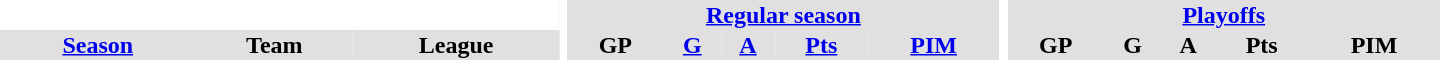<table border="0" cellpadding="1" cellspacing="0" style="text-align:center; width:60em">
<tr bgcolor="#e0e0e0">
<th colspan="3" bgcolor="#ffffff"></th>
<th rowspan="99" bgcolor="#ffffff"></th>
<th colspan="5"><a href='#'>Regular season</a></th>
<th rowspan="99" bgcolor="#ffffff"></th>
<th colspan="5"><a href='#'>Playoffs</a></th>
</tr>
<tr bgcolor="#e0e0e0">
<th><a href='#'>Season</a></th>
<th>Team</th>
<th>League</th>
<th>GP</th>
<th><a href='#'>G</a></th>
<th><a href='#'>A</a></th>
<th><a href='#'>Pts</a></th>
<th><a href='#'>PIM</a></th>
<th>GP</th>
<th>G</th>
<th>A</th>
<th>Pts</th>
<th>PIM</th>
</tr>
</table>
